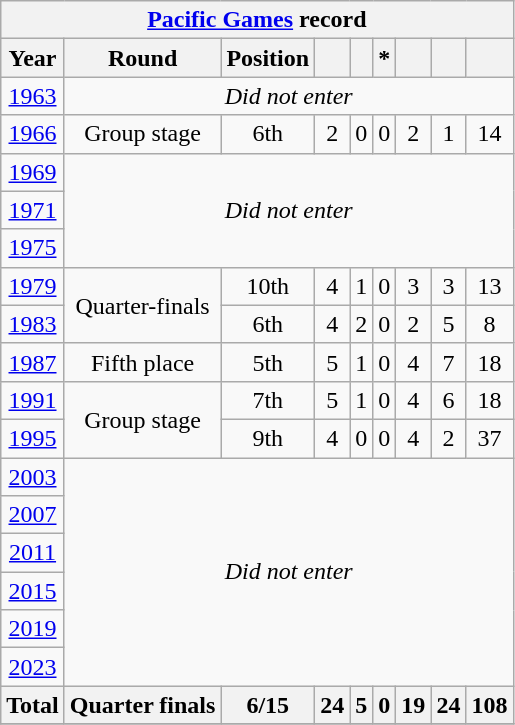<table class="wikitable" style="text-align: center;">
<tr>
<th colspan=9><a href='#'>Pacific Games</a> record</th>
</tr>
<tr>
<th>Year</th>
<th>Round</th>
<th>Position</th>
<th></th>
<th></th>
<th>*</th>
<th></th>
<th></th>
<th></th>
</tr>
<tr>
<td> <a href='#'>1963</a></td>
<td colspan=8><em>Did not enter</em></td>
</tr>
<tr>
<td> <a href='#'>1966</a></td>
<td>Group stage</td>
<td>6th</td>
<td>2</td>
<td>0</td>
<td>0</td>
<td>2</td>
<td>1</td>
<td>14</td>
</tr>
<tr>
<td> <a href='#'>1969</a></td>
<td rowspan=3 colspan=8><em>Did not enter</em></td>
</tr>
<tr>
<td> <a href='#'>1971</a></td>
</tr>
<tr>
<td> <a href='#'>1975</a></td>
</tr>
<tr>
<td> <a href='#'>1979</a></td>
<td rowspan=2>Quarter-finals</td>
<td>10th</td>
<td>4</td>
<td>1</td>
<td>0</td>
<td>3</td>
<td>3</td>
<td>13</td>
</tr>
<tr>
<td> <a href='#'>1983</a></td>
<td>6th</td>
<td>4</td>
<td>2</td>
<td>0</td>
<td>2</td>
<td>5</td>
<td>8</td>
</tr>
<tr>
<td> <a href='#'>1987</a></td>
<td>Fifth place</td>
<td>5th</td>
<td>5</td>
<td>1</td>
<td>0</td>
<td>4</td>
<td>7</td>
<td>18</td>
</tr>
<tr>
<td> <a href='#'>1991</a></td>
<td rowspan=2>Group stage</td>
<td>7th</td>
<td>5</td>
<td>1</td>
<td>0</td>
<td>4</td>
<td>6</td>
<td>18</td>
</tr>
<tr>
<td> <a href='#'>1995</a></td>
<td>9th</td>
<td>4</td>
<td>0</td>
<td>0</td>
<td>4</td>
<td>2</td>
<td>37</td>
</tr>
<tr>
<td> <a href='#'>2003</a></td>
<td rowspan=6 colspan=8><em>Did not enter</em></td>
</tr>
<tr>
<td> <a href='#'>2007</a></td>
</tr>
<tr>
<td> <a href='#'>2011</a></td>
</tr>
<tr>
<td> <a href='#'>2015</a></td>
</tr>
<tr>
<td> <a href='#'>2019</a></td>
</tr>
<tr>
<td> <a href='#'>2023</a></td>
</tr>
<tr>
<th>Total</th>
<th>Quarter finals</th>
<th>6/15</th>
<th>24</th>
<th>5</th>
<th>0</th>
<th>19</th>
<th>24</th>
<th>108</th>
</tr>
<tr>
</tr>
</table>
